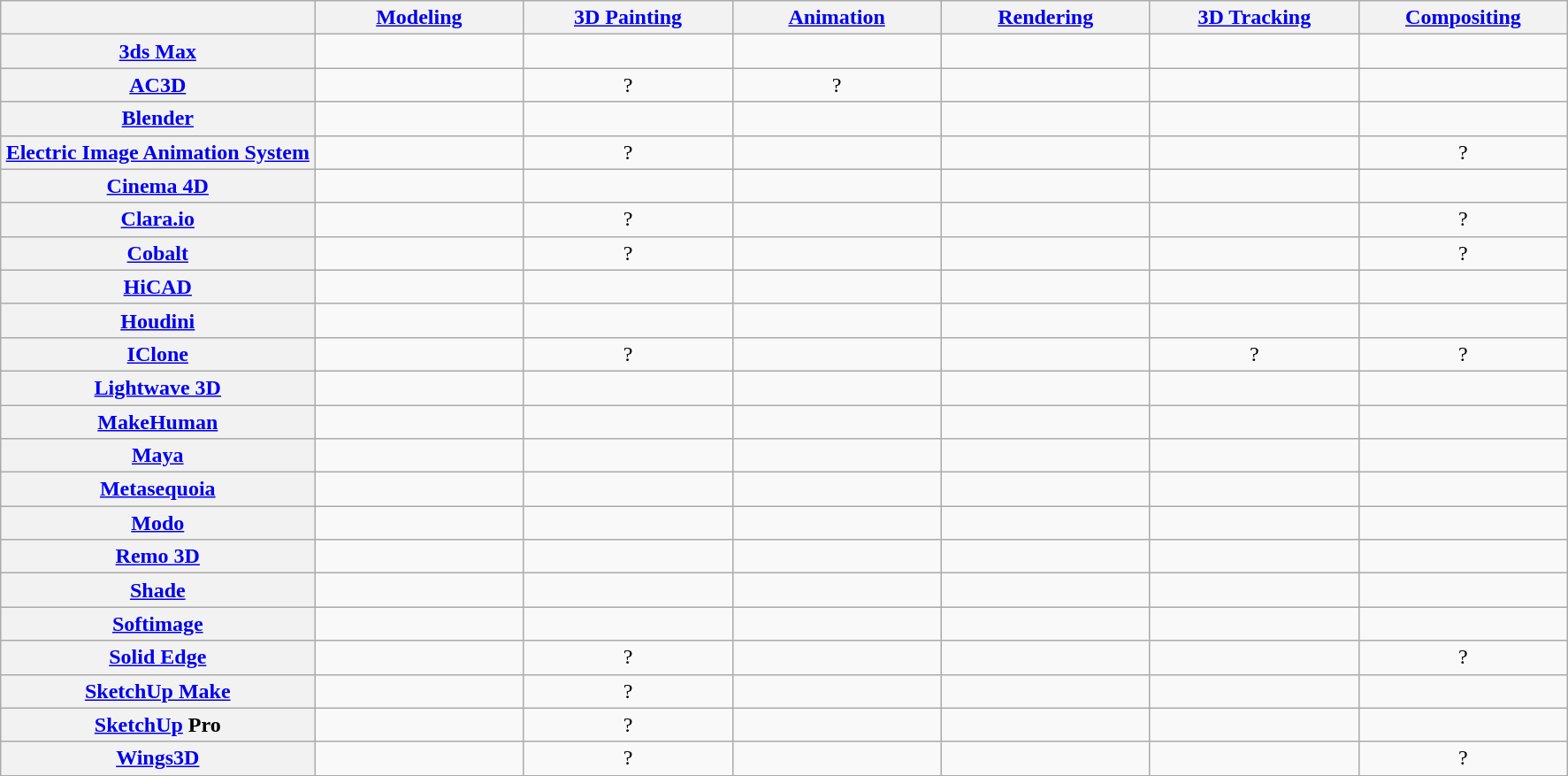<table class="sortable wikitable" style="text-align: center; ">
<tr>
<th style="width:20%"></th>
<th style="width:13.3%"><a href='#'>Modeling</a></th>
<th style="width:13.3%"><a href='#'>3D Painting</a></th>
<th style="width:13.3%"><a href='#'>Animation</a></th>
<th style="width:13.3%"><a href='#'>Rendering</a></th>
<th style="width:13.3%"><a href='#'>3D Tracking</a></th>
<th style="width:13.3%"><a href='#'>Compositing</a></th>
</tr>
<tr>
<th><a href='#'>3ds Max</a></th>
<td></td>
<td></td>
<td></td>
<td></td>
<td></td>
<td></td>
</tr>
<tr>
<th><a href='#'>AC3D</a></th>
<td></td>
<td>?</td>
<td>?</td>
<td></td>
<td></td>
<td></td>
</tr>
<tr>
<th><a href='#'>Blender</a></th>
<td></td>
<td></td>
<td></td>
<td></td>
<td></td>
<td></td>
</tr>
<tr>
<th><a href='#'>Electric Image Animation System</a></th>
<td></td>
<td>?</td>
<td></td>
<td></td>
<td></td>
<td>?</td>
</tr>
<tr>
<th><a href='#'>Cinema 4D</a></th>
<td></td>
<td></td>
<td></td>
<td></td>
<td></td>
<td></td>
</tr>
<tr>
<th><a href='#'>Clara.io</a></th>
<td></td>
<td>?</td>
<td></td>
<td></td>
<td></td>
<td>?</td>
</tr>
<tr>
<th><a href='#'>Cobalt</a></th>
<td></td>
<td>?</td>
<td></td>
<td></td>
<td></td>
<td>?</td>
</tr>
<tr>
<th><a href='#'>HiCAD</a></th>
<td></td>
<td></td>
<td></td>
<td></td>
<td></td>
<td></td>
</tr>
<tr>
<th><a href='#'>Houdini</a></th>
<td></td>
<td></td>
<td></td>
<td></td>
<td></td>
<td></td>
</tr>
<tr>
<th><a href='#'>IClone</a></th>
<td></td>
<td>?</td>
<td></td>
<td></td>
<td>?</td>
<td>?</td>
</tr>
<tr>
<th><a href='#'>Lightwave 3D</a></th>
<td></td>
<td></td>
<td></td>
<td></td>
<td></td>
<td></td>
</tr>
<tr>
<th><a href='#'>MakeHuman</a></th>
<td></td>
<td></td>
<td></td>
<td></td>
<td></td>
<td></td>
</tr>
<tr>
<th><a href='#'>Maya</a></th>
<td></td>
<td></td>
<td></td>
<td></td>
<td></td>
<td></td>
</tr>
<tr>
<th><a href='#'>Metasequoia</a></th>
<td></td>
<td></td>
<td></td>
<td></td>
<td></td>
<td></td>
</tr>
<tr>
<th><a href='#'>Modo</a></th>
<td></td>
<td></td>
<td></td>
<td></td>
<td></td>
<td></td>
</tr>
<tr>
<th><a href='#'>Remo 3D</a></th>
<td></td>
<td></td>
<td></td>
<td></td>
<td></td>
<td></td>
</tr>
<tr>
<th><a href='#'>Shade</a></th>
<td></td>
<td></td>
<td></td>
<td></td>
<td></td>
<td></td>
</tr>
<tr>
<th><a href='#'>Softimage</a></th>
<td></td>
<td></td>
<td></td>
<td></td>
<td></td>
<td></td>
</tr>
<tr>
<th><a href='#'>Solid Edge</a></th>
<td></td>
<td>?</td>
<td></td>
<td></td>
<td></td>
<td>?</td>
</tr>
<tr>
<th><a href='#'>SketchUp Make</a></th>
<td></td>
<td>?</td>
<td></td>
<td></td>
<td></td>
<td></td>
</tr>
<tr>
<th><a href='#'>SketchUp</a> Pro</th>
<td></td>
<td>?</td>
<td></td>
<td></td>
<td></td>
<td></td>
</tr>
<tr>
<th><a href='#'>Wings3D</a></th>
<td></td>
<td>?</td>
<td></td>
<td></td>
<td></td>
<td>?</td>
</tr>
</table>
